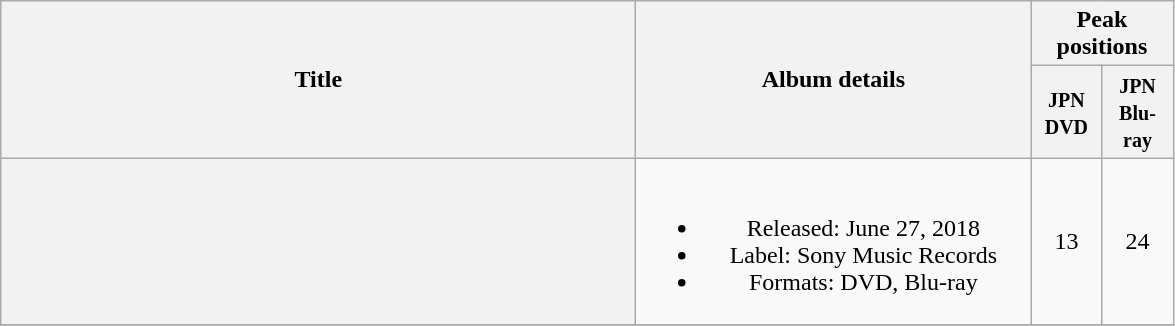<table class="wikitable plainrowheaders" style="text-align:center;">
<tr>
<th style="width:26em;" rowspan="2">Title</th>
<th style="width:16em;" rowspan="2">Album details</th>
<th colspan="2">Peak positions</th>
</tr>
<tr>
<th style="width:2.5em;"><small>JPN DVD</small><br></th>
<th style="width:2.5em;"><small>JPN Blu-ray</small><br></th>
</tr>
<tr>
<th scope="row"></th>
<td><br><ul><li>Released: June 27, 2018 </li><li>Label: Sony Music Records</li><li>Formats: DVD, Blu-ray</li></ul></td>
<td>13</td>
<td>24</td>
</tr>
<tr>
</tr>
</table>
